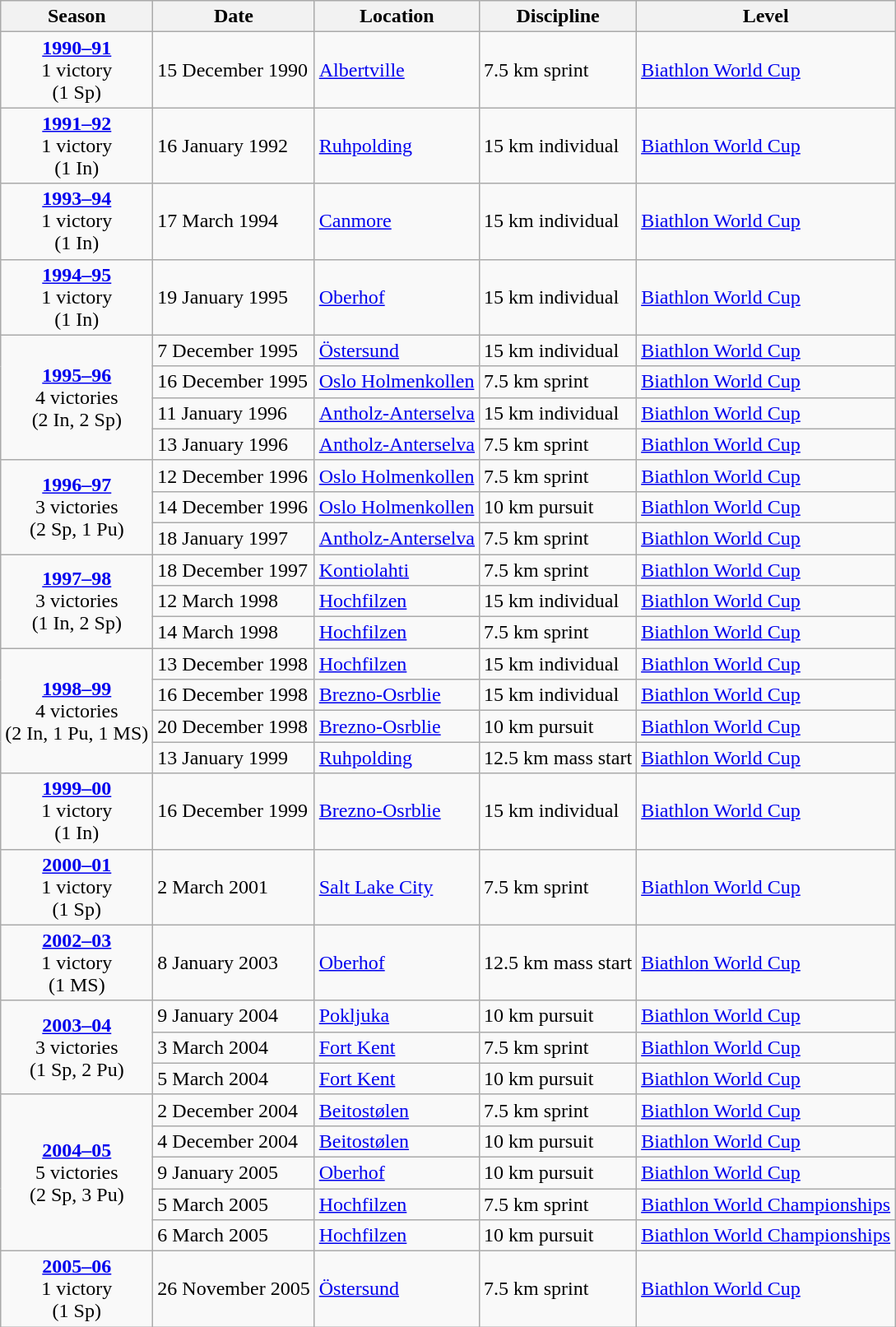<table class="wikitable">
<tr>
<th>Season</th>
<th>Date</th>
<th>Location</th>
<th>Discipline</th>
<th>Level</th>
</tr>
<tr>
<td style="text-align:center;"><strong><a href='#'>1990–91</a></strong> <br> 1 victory <br> (1 Sp)</td>
<td>15 December 1990</td>
<td> <a href='#'>Albertville</a></td>
<td>7.5 km sprint</td>
<td><a href='#'>Biathlon World Cup</a></td>
</tr>
<tr>
<td style="text-align:center;"><strong><a href='#'>1991–92</a></strong> <br> 1 victory <br> (1 In)</td>
<td>16 January 1992</td>
<td> <a href='#'>Ruhpolding</a></td>
<td>15 km individual</td>
<td><a href='#'>Biathlon World Cup</a></td>
</tr>
<tr>
<td style="text-align:center;"><strong><a href='#'>1993–94</a></strong> <br> 1 victory <br> (1 In)</td>
<td>17 March 1994</td>
<td> <a href='#'>Canmore</a></td>
<td>15 km individual</td>
<td><a href='#'>Biathlon World Cup</a></td>
</tr>
<tr>
<td style="text-align:center;"><strong><a href='#'>1994–95</a></strong> <br> 1 victory <br> (1 In)</td>
<td>19 January 1995</td>
<td> <a href='#'>Oberhof</a></td>
<td>15 km individual</td>
<td><a href='#'>Biathlon World Cup</a></td>
</tr>
<tr>
<td rowspan="4" style="text-align:center;"><strong><a href='#'>1995–96</a></strong> <br> 4 victories <br> (2 In, 2 Sp)</td>
<td>7 December 1995</td>
<td> <a href='#'>Östersund</a></td>
<td>15 km individual</td>
<td><a href='#'>Biathlon World Cup</a></td>
</tr>
<tr>
<td>16 December 1995</td>
<td> <a href='#'>Oslo Holmenkollen</a></td>
<td>7.5 km sprint</td>
<td><a href='#'>Biathlon World Cup</a></td>
</tr>
<tr>
<td>11 January 1996</td>
<td> <a href='#'>Antholz-Anterselva</a></td>
<td>15 km individual</td>
<td><a href='#'>Biathlon World Cup</a></td>
</tr>
<tr>
<td>13 January 1996</td>
<td> <a href='#'>Antholz-Anterselva</a></td>
<td>7.5 km sprint</td>
<td><a href='#'>Biathlon World Cup</a></td>
</tr>
<tr>
<td rowspan="3" style="text-align:center;"><strong><a href='#'>1996–97</a></strong> <br> 3 victories <br> (2 Sp, 1 Pu)</td>
<td>12 December 1996</td>
<td> <a href='#'>Oslo Holmenkollen</a></td>
<td>7.5 km sprint</td>
<td><a href='#'>Biathlon World Cup</a></td>
</tr>
<tr>
<td>14 December 1996</td>
<td> <a href='#'>Oslo Holmenkollen</a></td>
<td>10 km pursuit</td>
<td><a href='#'>Biathlon World Cup</a></td>
</tr>
<tr>
<td>18 January 1997</td>
<td> <a href='#'>Antholz-Anterselva</a></td>
<td>7.5 km sprint</td>
<td><a href='#'>Biathlon World Cup</a></td>
</tr>
<tr>
<td rowspan="3" style="text-align:center;"><strong><a href='#'>1997–98</a></strong> <br> 3 victories <br> (1 In, 2 Sp)</td>
<td>18 December 1997</td>
<td> <a href='#'>Kontiolahti</a></td>
<td>7.5 km sprint</td>
<td><a href='#'>Biathlon World Cup</a></td>
</tr>
<tr>
<td>12 March 1998</td>
<td> <a href='#'>Hochfilzen</a></td>
<td>15 km individual</td>
<td><a href='#'>Biathlon World Cup</a></td>
</tr>
<tr>
<td>14 March 1998</td>
<td> <a href='#'>Hochfilzen</a></td>
<td>7.5 km sprint</td>
<td><a href='#'>Biathlon World Cup</a></td>
</tr>
<tr>
<td rowspan="4" style="text-align:center;"><strong><a href='#'>1998–99</a></strong> <br> 4 victories <br> (2 In, 1 Pu, 1 MS)</td>
<td>13 December 1998</td>
<td> <a href='#'>Hochfilzen</a></td>
<td>15 km individual</td>
<td><a href='#'>Biathlon World Cup</a></td>
</tr>
<tr>
<td>16 December 1998</td>
<td> <a href='#'>Brezno-Osrblie</a></td>
<td>15 km individual</td>
<td><a href='#'>Biathlon World Cup</a></td>
</tr>
<tr>
<td>20 December 1998</td>
<td> <a href='#'>Brezno-Osrblie</a></td>
<td>10 km pursuit</td>
<td><a href='#'>Biathlon World Cup</a></td>
</tr>
<tr>
<td>13 January 1999</td>
<td> <a href='#'>Ruhpolding</a></td>
<td>12.5 km mass start</td>
<td><a href='#'>Biathlon World Cup</a></td>
</tr>
<tr>
<td style="text-align:center;"><strong><a href='#'>1999–00</a></strong> <br> 1 victory <br> (1 In)</td>
<td>16 December 1999</td>
<td> <a href='#'>Brezno-Osrblie</a></td>
<td>15 km individual</td>
<td><a href='#'>Biathlon World Cup</a></td>
</tr>
<tr>
<td style="text-align:center;"><strong><a href='#'>2000–01</a></strong> <br> 1 victory <br> (1 Sp)</td>
<td>2 March 2001</td>
<td> <a href='#'>Salt Lake City</a></td>
<td>7.5 km sprint</td>
<td><a href='#'>Biathlon World Cup</a></td>
</tr>
<tr>
<td style="text-align:center;"><strong><a href='#'>2002–03</a></strong> <br> 1 victory <br> (1 MS)</td>
<td>8 January 2003</td>
<td> <a href='#'>Oberhof</a></td>
<td>12.5 km mass start</td>
<td><a href='#'>Biathlon World Cup</a></td>
</tr>
<tr>
<td rowspan="3" style="text-align:center;"><strong><a href='#'>2003–04</a></strong> <br> 3 victories <br> (1 Sp, 2 Pu)</td>
<td>9 January 2004</td>
<td> <a href='#'>Pokljuka</a></td>
<td>10 km pursuit</td>
<td><a href='#'>Biathlon World Cup</a></td>
</tr>
<tr>
<td>3 March 2004</td>
<td> <a href='#'>Fort Kent</a></td>
<td>7.5 km sprint</td>
<td><a href='#'>Biathlon World Cup</a></td>
</tr>
<tr>
<td>5 March 2004</td>
<td> <a href='#'>Fort Kent</a></td>
<td>10 km pursuit</td>
<td><a href='#'>Biathlon World Cup</a></td>
</tr>
<tr>
<td rowspan="5" style="text-align:center;"><strong><a href='#'>2004–05</a></strong> <br> 5 victories <br> (2 Sp, 3 Pu)</td>
<td>2 December 2004</td>
<td> <a href='#'>Beitostølen</a></td>
<td>7.5 km sprint</td>
<td><a href='#'>Biathlon World Cup</a></td>
</tr>
<tr>
<td>4 December 2004</td>
<td> <a href='#'>Beitostølen</a></td>
<td>10 km pursuit</td>
<td><a href='#'>Biathlon World Cup</a></td>
</tr>
<tr>
<td>9 January 2005</td>
<td> <a href='#'>Oberhof</a></td>
<td>10 km pursuit</td>
<td><a href='#'>Biathlon World Cup</a></td>
</tr>
<tr>
<td>5 March 2005</td>
<td> <a href='#'>Hochfilzen</a></td>
<td>7.5 km sprint</td>
<td><a href='#'>Biathlon World Championships</a></td>
</tr>
<tr>
<td>6 March 2005</td>
<td> <a href='#'>Hochfilzen</a></td>
<td>10 km pursuit</td>
<td><a href='#'>Biathlon World Championships</a></td>
</tr>
<tr>
<td style="text-align:center;"><strong><a href='#'>2005–06</a></strong> <br> 1 victory <br> (1 Sp)</td>
<td>26 November 2005</td>
<td> <a href='#'>Östersund</a></td>
<td>7.5 km sprint</td>
<td><a href='#'>Biathlon World Cup</a></td>
</tr>
</table>
